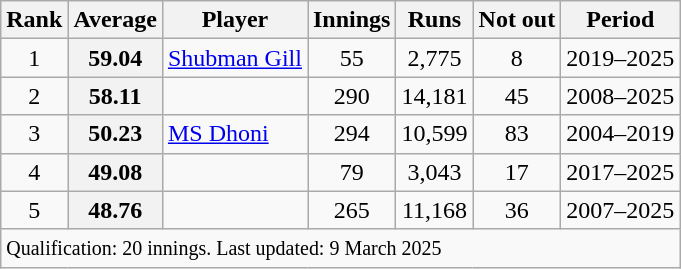<table class="wikitable sortable">
<tr>
<th scope=col>Rank</th>
<th scope=col>Average</th>
<th scope=col>Player</th>
<th scope=col>Innings</th>
<th scope=col>Runs</th>
<th scope=col>Not out</th>
<th scope=col>Period</th>
</tr>
<tr>
<td align=center>1</td>
<th scope=row style=text-align:center;">59.04</th>
<td><a href='#'>Shubman Gill</a></td>
<td align=center>55</td>
<td align=center>2,775</td>
<td align=center>8</td>
<td>2019–2025</td>
</tr>
<tr>
<td align=center>2</td>
<th scope=row style=text-align:center;>58.11</th>
<td></td>
<td align=center>290</td>
<td align=center>14,181</td>
<td align=center>45</td>
<td>2008–2025</td>
</tr>
<tr>
<td align=center>3</td>
<th scope=row style=text-align:center;>50.23</th>
<td><a href='#'>MS Dhoni</a></td>
<td align=center>294</td>
<td align=center>10,599</td>
<td align=center>83</td>
<td>2004–2019</td>
</tr>
<tr>
<td align="center">4</td>
<th scope="row" style="text-align:center;">49.08</th>
<td></td>
<td align="center">79</td>
<td align="center">3,043</td>
<td align="center">17</td>
<td>2017–2025</td>
</tr>
<tr>
<td align="center">5</td>
<th scope="row" style="text-align:center;">48.76</th>
<td></td>
<td align="center">265</td>
<td align="center">11,168</td>
<td align="center">36</td>
<td>2007–2025</td>
</tr>
<tr class="sortbottom">
<td colspan="7"><small>Qualification: 20 innings. Last updated: 9 March 2025</small></td>
</tr>
</table>
